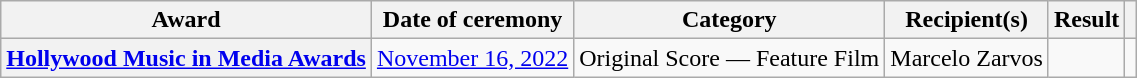<table class="wikitable plainrowheaders sortable col6center">
<tr>
<th scope="col">Award</th>
<th scope="col">Date of ceremony</th>
<th scope="col">Category</th>
<th scope="col">Recipient(s)</th>
<th scope="col">Result</th>
<th scope="col" class="unsortable"></th>
</tr>
<tr>
<th scope="Row"><a href='#'>Hollywood Music in Media Awards</a></th>
<td><a href='#'>November 16, 2022</a></td>
<td>Original Score — Feature Film</td>
<td>Marcelo Zarvos</td>
<td></td>
<td></td>
</tr>
</table>
